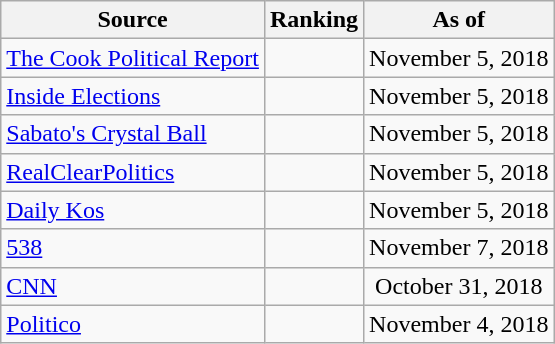<table class="wikitable" style="text-align:center">
<tr>
<th>Source</th>
<th>Ranking</th>
<th>As of</th>
</tr>
<tr>
<td style="text-align:left"><a href='#'>The Cook Political Report</a></td>
<td></td>
<td>November 5, 2018</td>
</tr>
<tr>
<td style="text-align:left"><a href='#'>Inside Elections</a></td>
<td></td>
<td>November 5, 2018</td>
</tr>
<tr>
<td style="text-align:left"><a href='#'>Sabato's Crystal Ball</a></td>
<td></td>
<td>November 5, 2018</td>
</tr>
<tr>
<td style="text-align:left"><a href='#'>RealClearPolitics</a></td>
<td></td>
<td>November 5, 2018</td>
</tr>
<tr>
<td style="text-align:left"><a href='#'>Daily Kos</a></td>
<td></td>
<td>November 5, 2018</td>
</tr>
<tr>
<td style="text-align:left"><a href='#'>538</a></td>
<td></td>
<td>November 7, 2018</td>
</tr>
<tr>
<td style="text-align:left"><a href='#'>CNN</a></td>
<td></td>
<td>October 31, 2018</td>
</tr>
<tr>
<td style="text-align:left"><a href='#'>Politico</a></td>
<td></td>
<td>November 4, 2018</td>
</tr>
</table>
